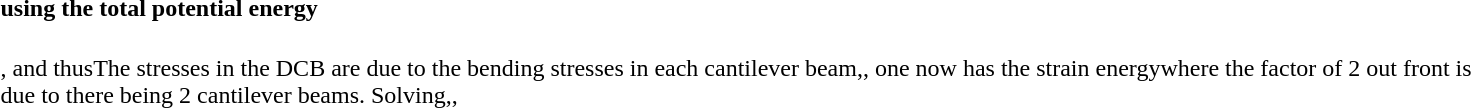<table class="toccolours collapsible collapsed" width="80%" style="text-align:left">
<tr>
<th> using the total potential energy</th>
</tr>
<tr>
<td><br>, and thusThe stresses in the DCB are due to the bending stresses in each cantilever beam,, one now has the strain energywhere the factor of 2 out front is due to there being 2 cantilever beams. Solving,,</td>
</tr>
</table>
